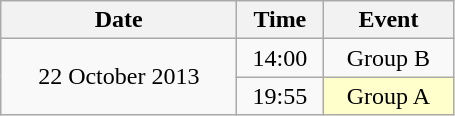<table class = "wikitable" style="text-align:center;">
<tr>
<th width=150>Date</th>
<th width=50>Time</th>
<th width=80>Event</th>
</tr>
<tr>
<td rowspan=2>22 October 2013</td>
<td>14:00</td>
<td>Group B</td>
</tr>
<tr>
<td>19:55</td>
<td bgcolor=ffffcc>Group A</td>
</tr>
</table>
